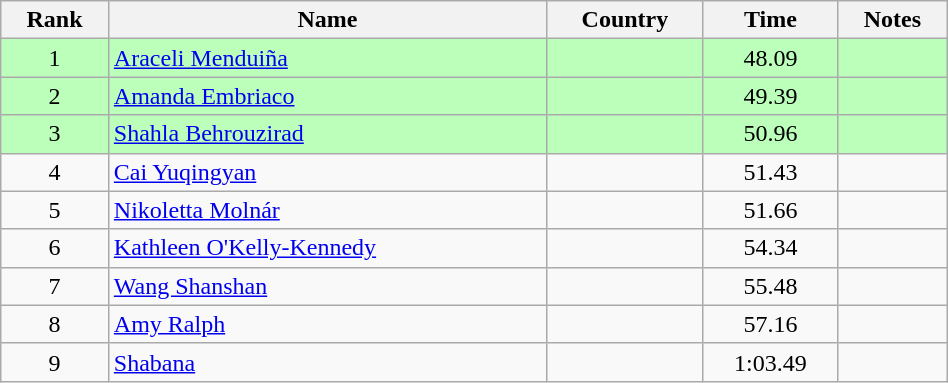<table class="wikitable" style="text-align:center;width: 50%">
<tr>
<th>Rank</th>
<th>Name</th>
<th>Country</th>
<th>Time</th>
<th>Notes</th>
</tr>
<tr bgcolor=bbffbb>
<td>1</td>
<td align="left"><a href='#'>Araceli Menduiña</a></td>
<td align="left"></td>
<td>48.09</td>
<td></td>
</tr>
<tr bgcolor=bbffbb>
<td>2</td>
<td align="left"><a href='#'>Amanda Embriaco</a></td>
<td align="left"></td>
<td>49.39</td>
<td></td>
</tr>
<tr bgcolor=bbffbb>
<td>3</td>
<td align="left"><a href='#'>Shahla Behrouzirad</a></td>
<td align="left"></td>
<td>50.96</td>
<td></td>
</tr>
<tr>
<td>4</td>
<td align="left"><a href='#'>Cai Yuqingyan</a></td>
<td align="left"></td>
<td>51.43</td>
<td></td>
</tr>
<tr>
<td>5</td>
<td align="left"><a href='#'>Nikoletta Molnár</a></td>
<td align="left"></td>
<td>51.66</td>
<td></td>
</tr>
<tr>
<td>6</td>
<td align="left"><a href='#'>Kathleen O'Kelly-Kennedy</a></td>
<td align="left"></td>
<td>54.34</td>
<td></td>
</tr>
<tr>
<td>7</td>
<td align="left"><a href='#'>Wang Shanshan</a></td>
<td align="left"></td>
<td>55.48</td>
<td></td>
</tr>
<tr>
<td>8</td>
<td align="left"><a href='#'>Amy Ralph</a></td>
<td align="left"></td>
<td>57.16</td>
<td></td>
</tr>
<tr>
<td>9</td>
<td align="left"><a href='#'>Shabana</a></td>
<td align="left"></td>
<td>1:03.49</td>
<td></td>
</tr>
</table>
